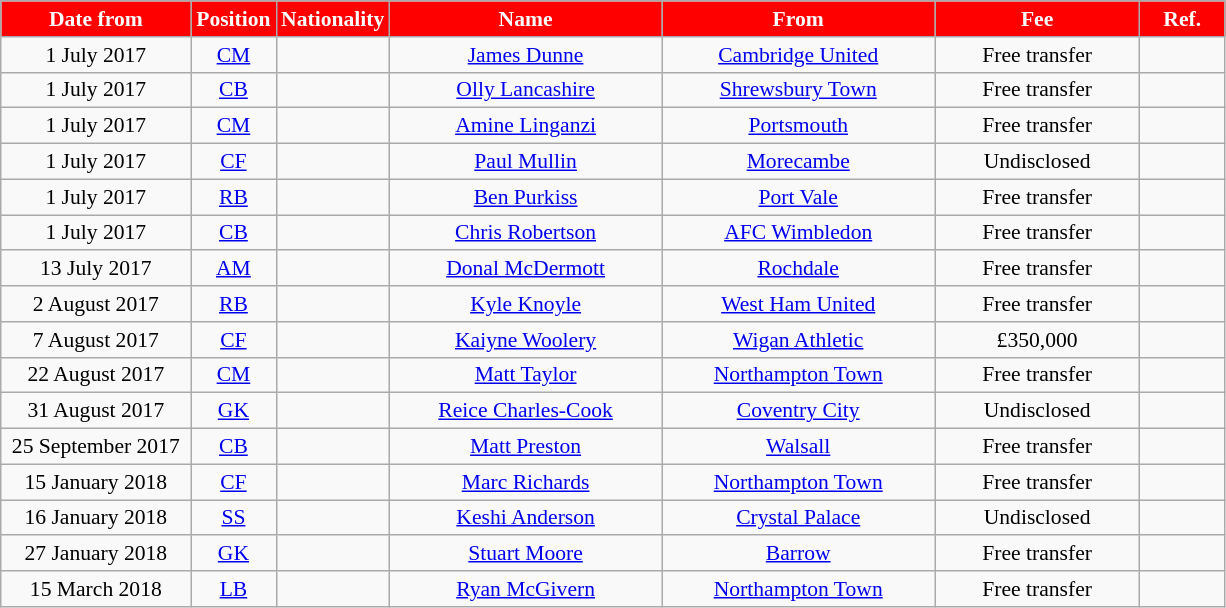<table class="wikitable"  style="text-align:center; font-size:90%; ">
<tr>
<th style="background:#FF0000; color:white; width:120px;">Date from</th>
<th style="background:#FF0000; color:white; width:50px;">Position</th>
<th style="background:#FF0000; color:white; width:50px;">Nationality</th>
<th style="background:#FF0000; color:white; width:175px;">Name</th>
<th style="background:#FF0000; color:white; width:175px;">From</th>
<th style="background:#FF0000; color:white; width:130px;">Fee</th>
<th style="background:#FF0000; color:white; width:50px;">Ref.</th>
</tr>
<tr>
<td>1 July 2017</td>
<td><a href='#'>CM</a></td>
<td></td>
<td><a href='#'>James Dunne</a></td>
<td><a href='#'>Cambridge United</a></td>
<td>Free transfer</td>
<td></td>
</tr>
<tr>
<td>1 July 2017</td>
<td><a href='#'>CB</a></td>
<td></td>
<td><a href='#'>Olly Lancashire</a></td>
<td><a href='#'>Shrewsbury Town</a></td>
<td>Free transfer</td>
<td></td>
</tr>
<tr>
<td>1 July 2017</td>
<td><a href='#'>CM</a></td>
<td></td>
<td><a href='#'>Amine Linganzi</a></td>
<td><a href='#'>Portsmouth</a></td>
<td>Free transfer</td>
<td></td>
</tr>
<tr>
<td>1 July 2017</td>
<td><a href='#'>CF</a></td>
<td></td>
<td><a href='#'>Paul Mullin</a></td>
<td><a href='#'>Morecambe</a></td>
<td>Undisclosed</td>
<td></td>
</tr>
<tr>
<td>1 July 2017</td>
<td><a href='#'>RB</a></td>
<td></td>
<td><a href='#'>Ben Purkiss</a></td>
<td><a href='#'>Port Vale</a></td>
<td>Free transfer</td>
<td></td>
</tr>
<tr>
<td>1 July 2017</td>
<td><a href='#'>CB</a></td>
<td></td>
<td><a href='#'>Chris Robertson</a></td>
<td><a href='#'>AFC Wimbledon</a></td>
<td>Free transfer</td>
<td></td>
</tr>
<tr>
<td>13 July 2017</td>
<td><a href='#'>AM</a></td>
<td></td>
<td><a href='#'>Donal McDermott</a></td>
<td><a href='#'>Rochdale</a></td>
<td>Free transfer</td>
<td></td>
</tr>
<tr>
<td>2 August 2017</td>
<td><a href='#'>RB</a></td>
<td></td>
<td><a href='#'>Kyle Knoyle</a></td>
<td><a href='#'>West Ham United</a></td>
<td>Free transfer</td>
<td></td>
</tr>
<tr>
<td>7 August 2017</td>
<td><a href='#'>CF</a></td>
<td></td>
<td><a href='#'>Kaiyne Woolery</a></td>
<td><a href='#'>Wigan Athletic</a></td>
<td>£350,000</td>
<td></td>
</tr>
<tr>
<td>22 August 2017</td>
<td><a href='#'>CM</a></td>
<td></td>
<td><a href='#'>Matt Taylor</a></td>
<td><a href='#'>Northampton Town</a></td>
<td>Free transfer</td>
<td></td>
</tr>
<tr>
<td>31 August 2017</td>
<td><a href='#'>GK</a></td>
<td></td>
<td><a href='#'>Reice Charles-Cook</a></td>
<td><a href='#'>Coventry City</a></td>
<td>Undisclosed</td>
<td></td>
</tr>
<tr>
<td>25 September 2017</td>
<td><a href='#'>CB</a></td>
<td></td>
<td><a href='#'>Matt Preston</a></td>
<td><a href='#'>Walsall</a></td>
<td>Free transfer</td>
<td></td>
</tr>
<tr>
<td>15 January 2018</td>
<td><a href='#'>CF</a></td>
<td></td>
<td><a href='#'>Marc Richards</a></td>
<td><a href='#'>Northampton Town</a></td>
<td>Free transfer</td>
<td></td>
</tr>
<tr>
<td>16 January 2018</td>
<td><a href='#'>SS</a></td>
<td></td>
<td><a href='#'>Keshi Anderson</a></td>
<td><a href='#'>Crystal Palace</a></td>
<td>Undisclosed</td>
<td></td>
</tr>
<tr>
<td>27 January 2018</td>
<td><a href='#'>GK</a></td>
<td></td>
<td><a href='#'>Stuart Moore</a></td>
<td><a href='#'>Barrow</a></td>
<td>Free transfer</td>
<td></td>
</tr>
<tr>
<td>15 March 2018</td>
<td><a href='#'>LB</a></td>
<td></td>
<td><a href='#'>Ryan McGivern</a></td>
<td><a href='#'>Northampton Town</a></td>
<td>Free transfer</td>
<td></td>
</tr>
</table>
